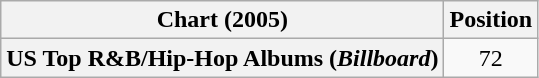<table class="wikitable plainrowheaders" style="text-align:center">
<tr>
<th scope="col">Chart (2005)</th>
<th scope="col">Position</th>
</tr>
<tr>
<th scope="row">US Top R&B/Hip-Hop Albums (<em>Billboard</em>)</th>
<td>72</td>
</tr>
</table>
